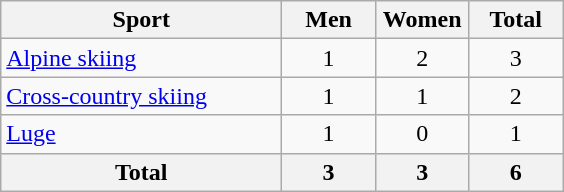<table class="wikitable sortable" style=text-align:center>
<tr>
<th width=180>Sport</th>
<th width=55>Men</th>
<th width=55>Women</th>
<th width=55>Total</th>
</tr>
<tr>
<td align=left><a href='#'>Alpine skiing</a></td>
<td>1</td>
<td>2</td>
<td>3</td>
</tr>
<tr>
<td align=left><a href='#'>Cross-country skiing</a></td>
<td>1</td>
<td>1</td>
<td>2</td>
</tr>
<tr>
<td align=left><a href='#'>Luge</a></td>
<td>1</td>
<td>0</td>
<td>1</td>
</tr>
<tr>
<th>Total</th>
<th>3</th>
<th>3</th>
<th>6</th>
</tr>
</table>
